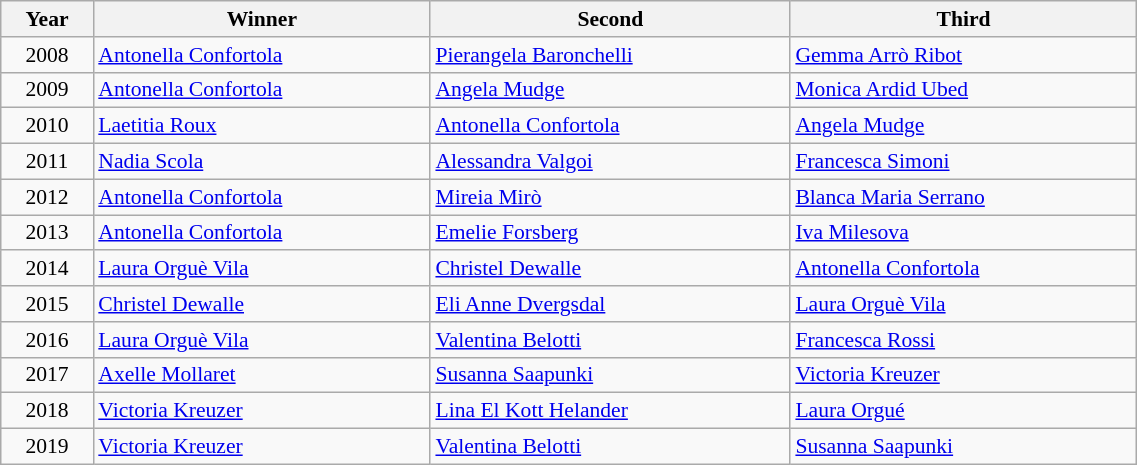<table class="wikitable" width=60% style="font-size:90%; text-align:keft;">
<tr>
<th>Year</th>
<th>Winner</th>
<th>Second</th>
<th>Third</th>
</tr>
<tr>
<td align=center>2008</td>
<td> <a href='#'>Antonella Confortola</a></td>
<td> <a href='#'>Pierangela Baronchelli</a></td>
<td> <a href='#'>Gemma Arrò Ribot</a></td>
</tr>
<tr>
<td align=center>2009</td>
<td> <a href='#'>Antonella Confortola</a></td>
<td> <a href='#'>Angela Mudge</a></td>
<td> <a href='#'>Monica Ardid Ubed</a></td>
</tr>
<tr>
<td align=center>2010</td>
<td> <a href='#'>Laetitia Roux</a></td>
<td> <a href='#'>Antonella Confortola</a></td>
<td> <a href='#'>Angela Mudge</a></td>
</tr>
<tr>
<td align=center>2011</td>
<td> <a href='#'>Nadia Scola</a></td>
<td> <a href='#'>Alessandra Valgoi</a></td>
<td> <a href='#'>Francesca Simoni</a></td>
</tr>
<tr>
<td align=center>2012</td>
<td> <a href='#'>Antonella Confortola</a></td>
<td> <a href='#'>Mireia Mirò</a></td>
<td> <a href='#'>Blanca Maria Serrano</a></td>
</tr>
<tr>
<td align=center>2013</td>
<td> <a href='#'>Antonella Confortola</a></td>
<td> <a href='#'>Emelie Forsberg</a></td>
<td> <a href='#'>Iva Milesova</a></td>
</tr>
<tr>
<td align=center>2014</td>
<td> <a href='#'>Laura Orguè Vila</a></td>
<td> <a href='#'>Christel Dewalle</a></td>
<td> <a href='#'>Antonella Confortola</a></td>
</tr>
<tr>
<td align=center>2015</td>
<td> <a href='#'>Christel Dewalle</a></td>
<td> <a href='#'>Eli Anne Dvergsdal</a></td>
<td> <a href='#'>Laura Orguè Vila</a></td>
</tr>
<tr>
<td align=center>2016</td>
<td> <a href='#'>Laura Orguè Vila</a></td>
<td> <a href='#'>Valentina Belotti</a></td>
<td> <a href='#'>Francesca Rossi</a></td>
</tr>
<tr>
<td align=center>2017</td>
<td> <a href='#'>Axelle Mollaret</a></td>
<td> <a href='#'>Susanna Saapunki</a></td>
<td> <a href='#'>Victoria Kreuzer</a></td>
</tr>
<tr>
<td align=center>2018</td>
<td> <a href='#'>Victoria Kreuzer</a></td>
<td> <a href='#'>Lina El Kott Helander</a></td>
<td> <a href='#'>Laura Orgué</a></td>
</tr>
<tr>
<td align=center>2019</td>
<td> <a href='#'>Victoria Kreuzer</a></td>
<td> <a href='#'>Valentina Belotti</a></td>
<td> <a href='#'>Susanna Saapunki</a></td>
</tr>
</table>
